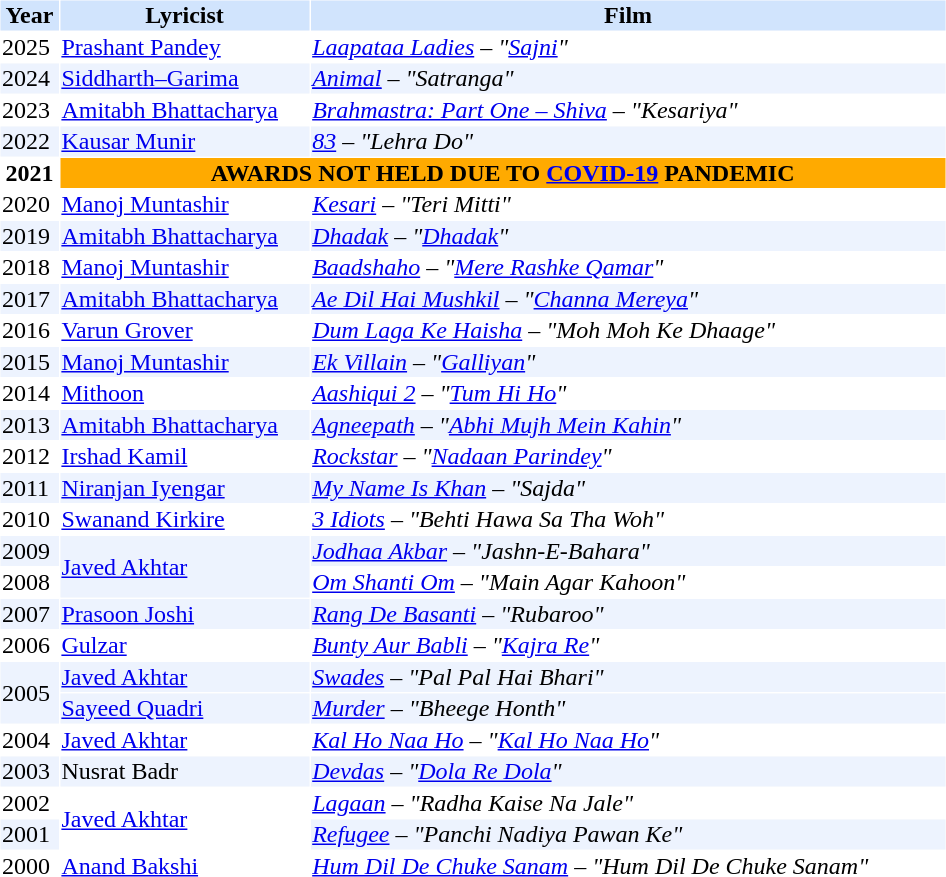<table cellspacing="1" cellpadding="1" border="0" width="50%">
<tr bgcolor="#d1e4fd">
<th>Year</th>
<th>Lyricist</th>
<th>Film</th>
</tr>
<tr>
<td>2025</td>
<td><a href='#'>Prashant Pandey</a></td>
<td><a href='#'><em>Laapataa Ladies</em></a> – <em>"<a href='#'>Sajni</a>"</em></td>
</tr>
<tr bgcolor="#edf3fe">
<td>2024</td>
<td><a href='#'>Siddharth–Garima</a></td>
<td><a href='#'><em><u>Animal</u></em></a> <em>– "Satranga"</em></td>
</tr>
<tr>
<td>2023</td>
<td><a href='#'>Amitabh Bhattacharya</a></td>
<td><em><a href='#'>Brahmastra: Part One – Shiva</a></em> – <em>"Kesariya"</em></td>
</tr>
<tr bgcolor="#edf3fe">
<td>2022</td>
<td><a href='#'>Kausar Munir</a></td>
<td><em><a href='#'>83</a></em> – <em>"Lehra Do"</em></td>
</tr>
<tr>
<th scope="row" rowspan=1 style="text-align:center">2021<br></th>
<td colspan=4 rowspan= 1 style="background:#FFAA00; text-align:center"><strong>AWARDS NOT HELD DUE TO <a href='#'>COVID-19</a> PANDEMIC</strong></td>
</tr>
<tr>
<td>2020</td>
<td><a href='#'>Manoj Muntashir</a></td>
<td><em><a href='#'>Kesari</a></em>  – <em>"Teri Mitti"</em></td>
</tr>
<tr bgcolor=#edf3fe>
<td>2019</td>
<td><a href='#'>Amitabh Bhattacharya</a></td>
<td><em><a href='#'>Dhadak</a></em> – <em>"<a href='#'>Dhadak</a>"</em></td>
</tr>
<tr>
<td>2018</td>
<td><a href='#'>Manoj Muntashir</a></td>
<td><em><a href='#'>Baadshaho</a></em> – <em>"<a href='#'>Mere Rashke Qamar</a>"</em></td>
</tr>
<tr bgcolor=#edf3fe>
<td>2017</td>
<td><a href='#'>Amitabh Bhattacharya</a></td>
<td><em><a href='#'>Ae Dil Hai Mushkil</a></em> – <em>"<a href='#'>Channa Mereya</a>"</em></td>
</tr>
<tr>
<td>2016</td>
<td><a href='#'>Varun Grover</a></td>
<td><em><a href='#'>Dum Laga Ke Haisha</a></em> – <em>"Moh Moh Ke Dhaage"</em></td>
</tr>
<tr bgcolor=#edf3fe>
<td>2015</td>
<td><a href='#'>Manoj Muntashir</a></td>
<td><em><a href='#'>Ek Villain</a></em> – <em>"<a href='#'>Galliyan</a>"</em></td>
</tr>
<tr>
<td>2014</td>
<td><a href='#'>Mithoon</a></td>
<td><em><a href='#'>Aashiqui 2</a></em> – <em>"<a href='#'>Tum Hi Ho</a>"</em></td>
</tr>
<tr bgcolor=#edf3fe>
<td>2013</td>
<td><a href='#'>Amitabh Bhattacharya</a></td>
<td><em><a href='#'>Agneepath</a></em> – <em>"<a href='#'>Abhi Mujh Mein Kahin</a>"</em></td>
</tr>
<tr>
<td>2012</td>
<td><a href='#'>Irshad Kamil</a></td>
<td><em><a href='#'>Rockstar</a></em> – <em>"<a href='#'>Nadaan Parindey</a>"</em></td>
</tr>
<tr bgcolor=#edf3fe>
<td>2011</td>
<td><a href='#'>Niranjan Iyengar</a></td>
<td><em><a href='#'>My Name Is Khan</a></em> – <em>"Sajda"</em></td>
</tr>
<tr>
<td>2010</td>
<td><a href='#'>Swanand Kirkire</a></td>
<td><em><a href='#'>3 Idiots</a></em> – <em>"Behti Hawa Sa Tha Woh"</em></td>
</tr>
<tr bgcolor=#edf3fe>
<td>2009</td>
<td rowspan="2"><a href='#'>Javed Akhtar</a></td>
<td><em><a href='#'>Jodhaa Akbar</a></em> – <em>"Jashn-E-Bahara"</em></td>
</tr>
<tr>
<td>2008</td>
<td><em><a href='#'>Om Shanti Om</a></em> – <em>"Main Agar Kahoon"</em></td>
</tr>
<tr bgcolor=#edf3fe>
<td>2007</td>
<td><a href='#'>Prasoon Joshi</a></td>
<td><em><a href='#'>Rang De Basanti</a></em> – <em>"Rubaroo"</em></td>
</tr>
<tr>
<td>2006</td>
<td><a href='#'>Gulzar</a></td>
<td><em><a href='#'>Bunty Aur Babli</a></em> – <em>"<a href='#'>Kajra Re</a>"</em></td>
</tr>
<tr bgcolor=#edf3fe>
<td rowspan=2>2005</td>
<td><a href='#'>Javed Akhtar</a></td>
<td><em><a href='#'>Swades</a></em> – <em>"Pal Pal Hai Bhari"</em></td>
</tr>
<tr bgcolor=#edf3fe>
<td><a href='#'>Sayeed Quadri</a></td>
<td><em><a href='#'>Murder</a></em> – <em>"Bheege Honth"</em></td>
</tr>
<tr>
<td>2004</td>
<td><a href='#'>Javed Akhtar</a></td>
<td><em><a href='#'>Kal Ho Naa Ho</a></em> – <em>"<a href='#'>Kal Ho Naa Ho</a>"</em></td>
</tr>
<tr bgcolor=#edf3fe>
<td>2003</td>
<td>Nusrat Badr</td>
<td><em><a href='#'>Devdas</a></em> – <em>"<a href='#'>Dola Re Dola</a>"</em></td>
</tr>
<tr>
<td>2002</td>
<td rowspan="2"><a href='#'>Javed Akhtar</a></td>
<td><em><a href='#'>Lagaan</a></em> – <em>"Radha Kaise Na Jale"</em></td>
</tr>
<tr bgcolor=#edf3fe>
<td>2001</td>
<td><em><a href='#'>Refugee</a></em> – <em>"Panchi Nadiya Pawan Ke"</em></td>
</tr>
<tr>
<td>2000</td>
<td><a href='#'>Anand Bakshi</a></td>
<td><em><a href='#'>Hum Dil De Chuke Sanam</a></em> – <em>"Hum Dil De Chuke Sanam"</em></td>
</tr>
</table>
